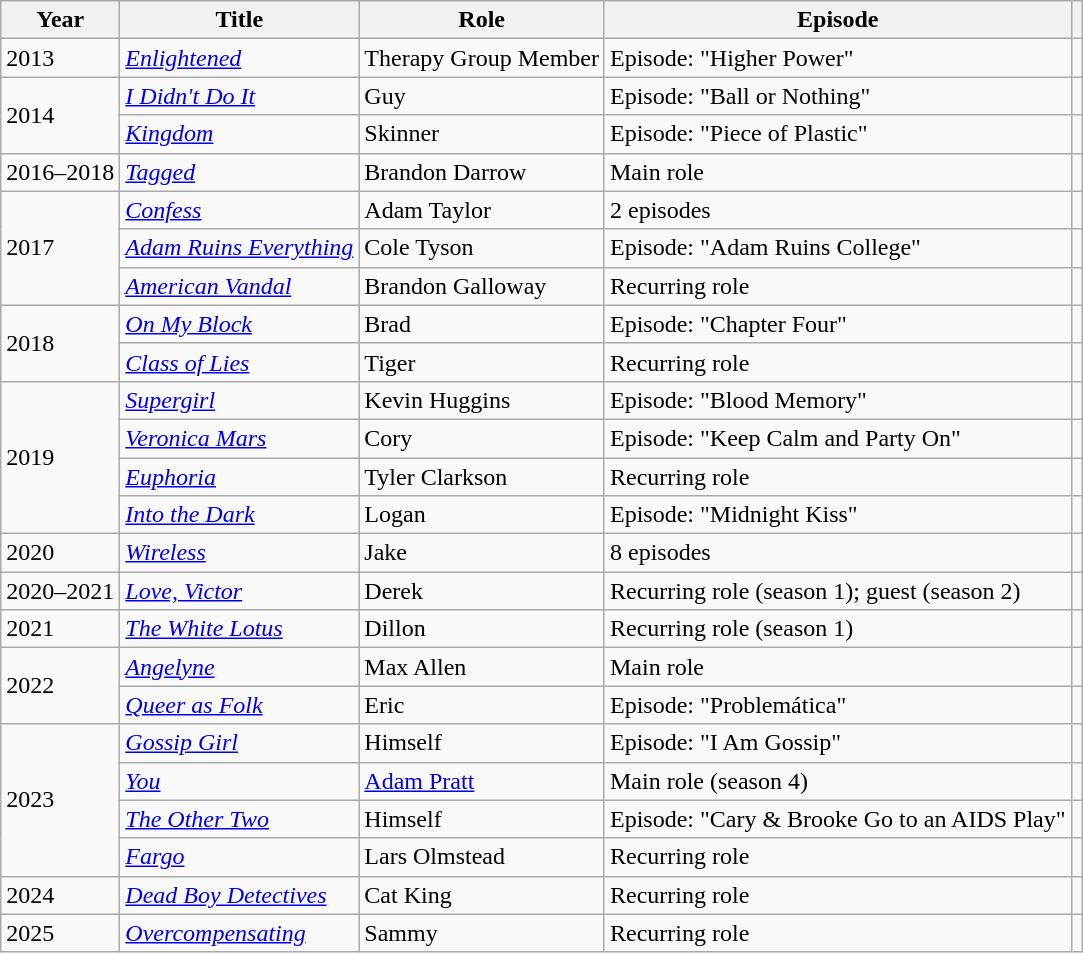<table class="wikitable sortable">
<tr>
<th>Year</th>
<th>Title</th>
<th>Role</th>
<th>Episode</th>
<th scope="col" class="unsortable"></th>
</tr>
<tr>
<td>2013</td>
<td><a href='#'><em>Enlightened</em></a></td>
<td>Therapy Group Member</td>
<td>Episode: "Higher Power"</td>
<td></td>
</tr>
<tr>
<td rowspan="2">2014</td>
<td><a href='#'><em>I Didn't Do It</em></a></td>
<td>Guy</td>
<td>Episode: "Ball or Nothing"</td>
<td></td>
</tr>
<tr>
<td><a href='#'><em>Kingdom</em></a></td>
<td>Skinner</td>
<td>Episode: "Piece of Plastic"</td>
<td></td>
</tr>
<tr>
<td>2016–2018</td>
<td><em><a href='#'>Tagged</a></em></td>
<td>Brandon Darrow</td>
<td>Main role</td>
<td></td>
</tr>
<tr>
<td rowspan="3">2017</td>
<td><a href='#'><em>Confess</em></a></td>
<td>Adam Taylor</td>
<td>2 episodes</td>
<td></td>
</tr>
<tr>
<td><em><a href='#'>Adam Ruins Everything</a></em></td>
<td>Cole Tyson</td>
<td>Episode: "Adam Ruins College"</td>
<td></td>
</tr>
<tr>
<td><em><a href='#'>American Vandal</a></em></td>
<td>Brandon Galloway</td>
<td>Recurring role</td>
<td></td>
</tr>
<tr>
<td rowspan="2">2018</td>
<td><a href='#'><em>On My Block</em></a></td>
<td>Brad</td>
<td>Episode: "Chapter Four"</td>
<td></td>
</tr>
<tr>
<td><em><a href='#'>Class of Lies</a></em></td>
<td>Tiger</td>
<td>Recurring role</td>
<td></td>
</tr>
<tr>
<td rowspan="4">2019</td>
<td><a href='#'><em>Supergirl</em></a></td>
<td>Kevin Huggins</td>
<td>Episode: "Blood Memory"</td>
<td></td>
</tr>
<tr>
<td><em><a href='#'>Veronica Mars</a></em></td>
<td>Cory</td>
<td>Episode: "Keep Calm and Party On"</td>
<td></td>
</tr>
<tr>
<td><a href='#'><em>Euphoria</em></a></td>
<td>Tyler Clarkson</td>
<td>Recurring role</td>
<td></td>
</tr>
<tr>
<td><a href='#'><em>Into the Dark</em></a></td>
<td>Logan</td>
<td>Episode: "Midnight Kiss"</td>
<td></td>
</tr>
<tr>
<td>2020</td>
<td><em><a href='#'>Wireless</a></em></td>
<td>Jake</td>
<td>8 episodes</td>
<td></td>
</tr>
<tr>
<td>2020–2021</td>
<td><em><a href='#'>Love, Victor</a></em></td>
<td>Derek</td>
<td>Recurring role (season 1); guest (season 2)</td>
<td></td>
</tr>
<tr>
<td>2021</td>
<td data-sort-value="White Lotus, The"><em><a href='#'>The White Lotus</a></em></td>
<td>Dillon</td>
<td>Recurring role (season 1)</td>
<td></td>
</tr>
<tr>
<td rowspan="2">2022</td>
<td><em><a href='#'>Angelyne</a></em></td>
<td>Max Allen</td>
<td>Main role</td>
<td></td>
</tr>
<tr>
<td><em><a href='#'>Queer as Folk</a></em></td>
<td>Eric</td>
<td>Episode: "Problemática"</td>
<td></td>
</tr>
<tr>
<td rowspan="4">2023</td>
<td><em><a href='#'>Gossip Girl</a></em></td>
<td>Himself</td>
<td>Episode: "I Am Gossip"</td>
<td></td>
</tr>
<tr>
<td><em><a href='#'>You</a></em></td>
<td><a href='#'>Adam Pratt</a></td>
<td>Main role (season 4)</td>
<td></td>
</tr>
<tr>
<td><em><a href='#'>The Other Two</a></em></td>
<td>Himself</td>
<td>Episode: "Cary & Brooke Go to an AIDS Play"</td>
<td></td>
</tr>
<tr>
<td><em><a href='#'>Fargo</a></em></td>
<td>Lars Olmstead</td>
<td>Recurring role</td>
<td></td>
</tr>
<tr>
<td>2024</td>
<td><em><a href='#'>Dead Boy Detectives</a></em></td>
<td>Cat King</td>
<td>Recurring role</td>
<td></td>
</tr>
<tr>
<td>2025</td>
<td><em><a href='#'>Overcompensating</a></em></td>
<td>Sammy</td>
<td>Recurring role</td>
<td></td>
</tr>
</table>
